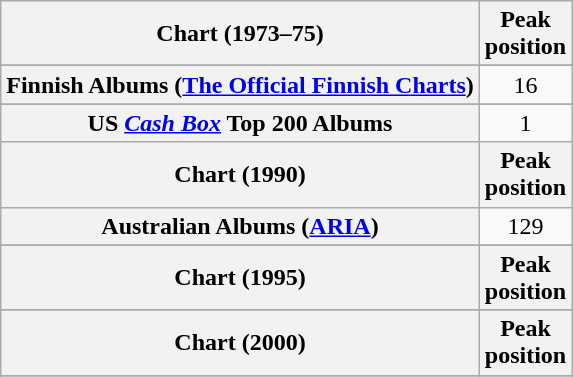<table class="wikitable sortable plainrowheaders" style="text-align:center;">
<tr>
<th scope="col">Chart (1973–75)</th>
<th scope="col">Peak<br>position</th>
</tr>
<tr>
</tr>
<tr>
</tr>
<tr>
<th scope="row">Finnish Albums (<a href='#'>The Official Finnish Charts</a>)</th>
<td align="center">16</td>
</tr>
<tr>
</tr>
<tr>
</tr>
<tr>
<th scope="row">US <em><a href='#'>Cash Box</a></em> Top 200 Albums</th>
<td align="center">1</td>
</tr>
<tr>
<th scope="col">Chart (1990)</th>
<th scope="col">Peak<br>position</th>
</tr>
<tr>
<th scope="row">Australian Albums (<a href='#'>ARIA</a>)</th>
<td align="center">129</td>
</tr>
<tr>
</tr>
<tr>
<th scope="col">Chart (1995)</th>
<th scope="col">Peak<br>position</th>
</tr>
<tr>
</tr>
<tr>
<th scope="col">Chart (2000)</th>
<th scope="col">Peak<br>position</th>
</tr>
<tr>
</tr>
<tr>
</tr>
</table>
